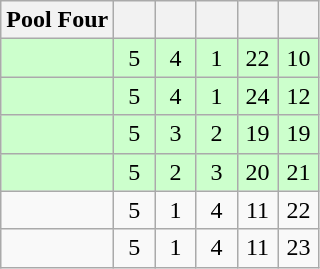<table class="wikitable" style="text-align:center;">
<tr>
<th>Pool Four</th>
<th width="20"></th>
<th width="20"></th>
<th width="20"></th>
<th width="20"></th>
<th width="20"></th>
</tr>
<tr bgcolor=ccffcc>
<td align="left"></td>
<td>5</td>
<td>4</td>
<td>1</td>
<td>22</td>
<td>10</td>
</tr>
<tr bgcolor=#ccffcc>
<td align="left"></td>
<td>5</td>
<td>4</td>
<td>1</td>
<td>24</td>
<td>12</td>
</tr>
<tr bgcolor=ccffcc>
<td align="left"></td>
<td>5</td>
<td>3</td>
<td>2</td>
<td>19</td>
<td>19</td>
</tr>
<tr bgcolor=ccffcc>
<td align="left"></td>
<td>5</td>
<td>2</td>
<td>3</td>
<td>20</td>
<td>21</td>
</tr>
<tr>
<td align="left"></td>
<td>5</td>
<td>1</td>
<td>4</td>
<td>11</td>
<td>22</td>
</tr>
<tr>
<td align="left"></td>
<td>5</td>
<td>1</td>
<td>4</td>
<td>11</td>
<td>23</td>
</tr>
</table>
